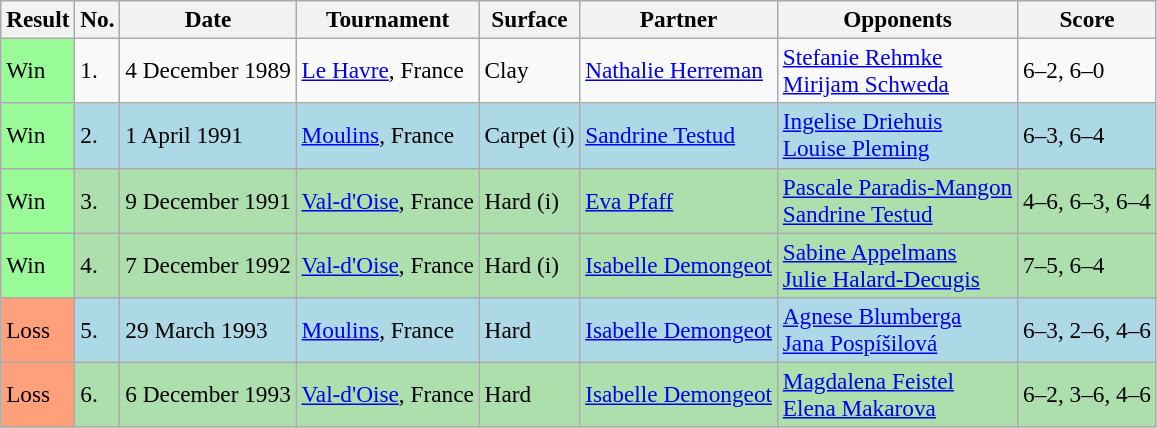<table class="sortable wikitable" style="font-size:97%">
<tr>
<th>Result</th>
<th>No.</th>
<th>Date</th>
<th>Tournament</th>
<th>Surface</th>
<th>Partner</th>
<th>Opponents</th>
<th>Score</th>
</tr>
<tr>
<td style="background:#98fb98;">Win</td>
<td>1.</td>
<td>4 December 1989</td>
<td><a href='#'>Le Havre</a>, France</td>
<td>Clay</td>
<td> <a href='#'>Nathalie Herreman</a></td>
<td> <a href='#'>Stefanie Rehmke</a> <br>  <a href='#'>Mirijam Schweda</a></td>
<td>6–2, 6–0</td>
</tr>
<tr style="background:lightblue;">
<td style="background:#98fb98;">Win</td>
<td>2.</td>
<td>1 April 1991</td>
<td><a href='#'>Moulins</a>, France</td>
<td>Carpet (i)</td>
<td> <a href='#'>Sandrine Testud</a></td>
<td> <a href='#'>Ingelise Driehuis</a> <br>  <a href='#'>Louise Pleming</a></td>
<td>6–3, 6–4</td>
</tr>
<tr style="background:#addfad;">
<td style="background:#98fb98;">Win</td>
<td>3.</td>
<td>9 December 1991</td>
<td><a href='#'>Val-d'Oise</a>, France</td>
<td>Hard (i)</td>
<td> <a href='#'>Eva Pfaff</a></td>
<td> <a href='#'>Pascale Paradis-Mangon</a> <br>  <a href='#'>Sandrine Testud</a></td>
<td>4–6, 6–3, 6–4</td>
</tr>
<tr style="background:#addfad;">
<td style="background:#98fb98;">Win</td>
<td>4.</td>
<td>7 December 1992</td>
<td><a href='#'>Val-d'Oise</a>, France</td>
<td>Hard (i)</td>
<td> <a href='#'>Isabelle Demongeot</a></td>
<td> <a href='#'>Sabine Appelmans</a> <br>  <a href='#'>Julie Halard-Decugis</a></td>
<td>7–5, 6–4</td>
</tr>
<tr style="background:lightblue;">
<td style="background:#ffa07a;">Loss</td>
<td>5.</td>
<td>29 March 1993</td>
<td><a href='#'>Moulins</a>, France</td>
<td>Hard</td>
<td> <a href='#'>Isabelle Demongeot</a></td>
<td> <a href='#'>Agnese Blumberga</a> <br>  <a href='#'>Jana Pospíšilová</a></td>
<td>6–3, 2–6, 4–6</td>
</tr>
<tr style="background:#addfad;">
<td style="background:#ffa07a;">Loss</td>
<td>6.</td>
<td>6 December 1993</td>
<td><a href='#'>Val-d'Oise</a>, France</td>
<td>Hard</td>
<td> <a href='#'>Isabelle Demongeot</a></td>
<td> <a href='#'>Magdalena Feistel</a> <br>  <a href='#'>Elena Makarova</a></td>
<td>6–2, 3–6, 4–6</td>
</tr>
</table>
